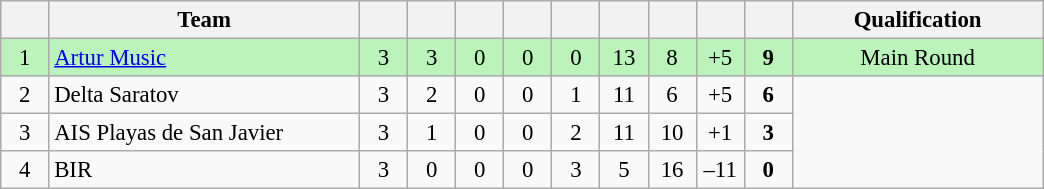<table class="wikitable" style="font-size: 95%">
<tr>
<th width="25"></th>
<th width="200">Team</th>
<th width="25"></th>
<th width="25"></th>
<th width="25"></th>
<th width="25"></th>
<th width="25"></th>
<th width="25"></th>
<th width="25"></th>
<th width="25"></th>
<th width="25"></th>
<th width="160">Qualification</th>
</tr>
<tr align=center bgcolor=#bbf3bb>
<td>1</td>
<td align=left> <a href='#'>Artur Music</a></td>
<td>3</td>
<td>3</td>
<td>0</td>
<td>0</td>
<td>0</td>
<td>13</td>
<td>8</td>
<td>+5</td>
<td><strong>9</strong></td>
<td>Main Round</td>
</tr>
<tr align=center>
<td>2</td>
<td align=left> Delta Saratov</td>
<td>3</td>
<td>2</td>
<td>0</td>
<td>0</td>
<td>1</td>
<td>11</td>
<td>6</td>
<td>+5</td>
<td><strong>6</strong></td>
<td rowspan=3></td>
</tr>
<tr align=center>
<td>3</td>
<td align=left> AIS Playas de San Javier</td>
<td>3</td>
<td>1</td>
<td>0</td>
<td>0</td>
<td>2</td>
<td>11</td>
<td>10</td>
<td>+1</td>
<td><strong>3</strong></td>
</tr>
<tr align=center>
<td>4</td>
<td align=left> BIR</td>
<td>3</td>
<td>0</td>
<td>0</td>
<td>0</td>
<td>3</td>
<td>5</td>
<td>16</td>
<td>–11</td>
<td><strong>0</strong></td>
</tr>
</table>
